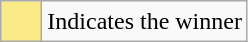<table class="wikitable">
<tr>
<td style="background:#FAEB86; height:20px; width:20px"></td>
<td>Indicates the winner</td>
</tr>
</table>
